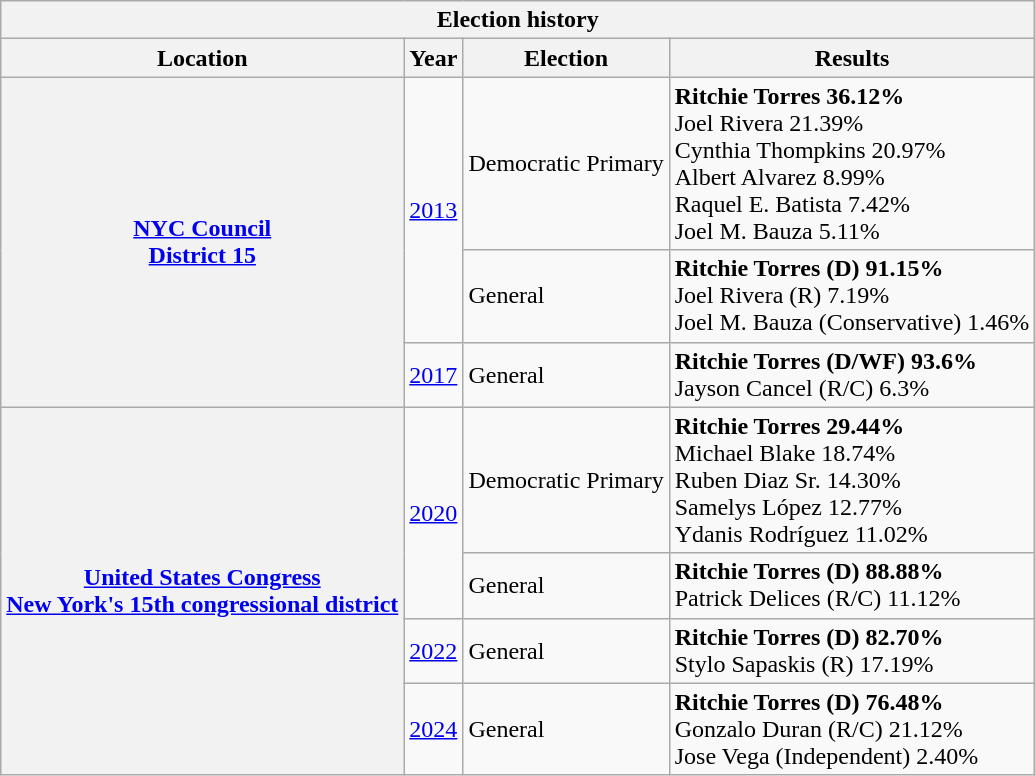<table class="wikitable collapsible">
<tr valign=bottom>
<th colspan=4>Election history</th>
</tr>
<tr valign=bottom>
<th>Location</th>
<th>Year</th>
<th>Election</th>
<th>Results</th>
</tr>
<tr>
<th rowspan="3"><a href='#'>NYC Council<br>District 15</a></th>
<td rowspan="2"><a href='#'>2013</a></td>
<td>Democratic Primary</td>
<td><strong> Ritchie Torres 36.12%</strong><br>Joel Rivera 21.39%<br>Cynthia Thompkins 20.97%<br>Albert Alvarez 8.99%<br>Raquel E. Batista 7.42%<br>Joel M. Bauza 5.11%</td>
</tr>
<tr>
<td>General</td>
<td><strong> Ritchie Torres (D) 91.15%</strong><br>Joel Rivera (R) 7.19%<br>Joel M. Bauza (Conservative) 1.46%</td>
</tr>
<tr>
<td><a href='#'>2017</a></td>
<td>General</td>
<td><strong> Ritchie Torres (D/WF) 93.6%</strong><br>Jayson Cancel (R/C) 6.3%</td>
</tr>
<tr>
<th rowspan="4"><a href='#'>United States Congress</a><br><a href='#'>New York's 15th congressional district</a></th>
<td rowspan="2"><a href='#'>2020</a></td>
<td>Democratic Primary</td>
<td><strong> Ritchie Torres 29.44%</strong><br>Michael Blake 18.74%<br>Ruben Diaz Sr. 14.30%<br>Samelys López 12.77%<br>Ydanis Rodríguez 11.02%</td>
</tr>
<tr>
<td>General</td>
<td><strong> Ritchie Torres (D) 88.88%</strong><br>Patrick Delices (R/C) 11.12%</td>
</tr>
<tr>
<td><a href='#'>2022</a></td>
<td>General</td>
<td><strong> Ritchie Torres (D) 82.70%</strong><br>Stylo Sapaskis (R) 17.19%</td>
</tr>
<tr>
<td><a href='#'>2024</a></td>
<td>General</td>
<td><strong> Ritchie Torres (D) 76.48%</strong><br>Gonzalo Duran (R/C) 21.12%<br>Jose Vega (Independent) 2.40%</td>
</tr>
</table>
